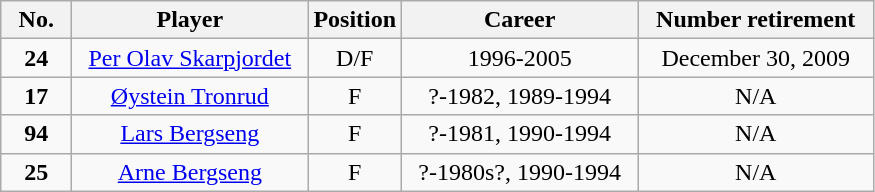<table class="wikitable sortable" style="text-align:center">
<tr>
<th width=40px>No.</th>
<th width=150px>Player</th>
<th width=40px>Position</th>
<th width=150px>Career</th>
<th width=150px>Number retirement</th>
</tr>
<tr>
<td><strong>24</strong></td>
<td><a href='#'>Per Olav Skarpjordet</a></td>
<td>D/F</td>
<td>1996-2005</td>
<td>December 30, 2009</td>
</tr>
<tr>
<td><strong>17</strong></td>
<td><a href='#'>Øystein Tronrud</a></td>
<td>F</td>
<td>?-1982, 1989-1994</td>
<td>N/A</td>
</tr>
<tr>
<td><strong>94</strong></td>
<td><a href='#'>Lars Bergseng</a></td>
<td>F</td>
<td>?-1981, 1990-1994</td>
<td>N/A</td>
</tr>
<tr>
<td><strong>25</strong></td>
<td><a href='#'>Arne Bergseng</a></td>
<td>F</td>
<td>?-1980s?, 1990-1994</td>
<td>N/A</td>
</tr>
</table>
